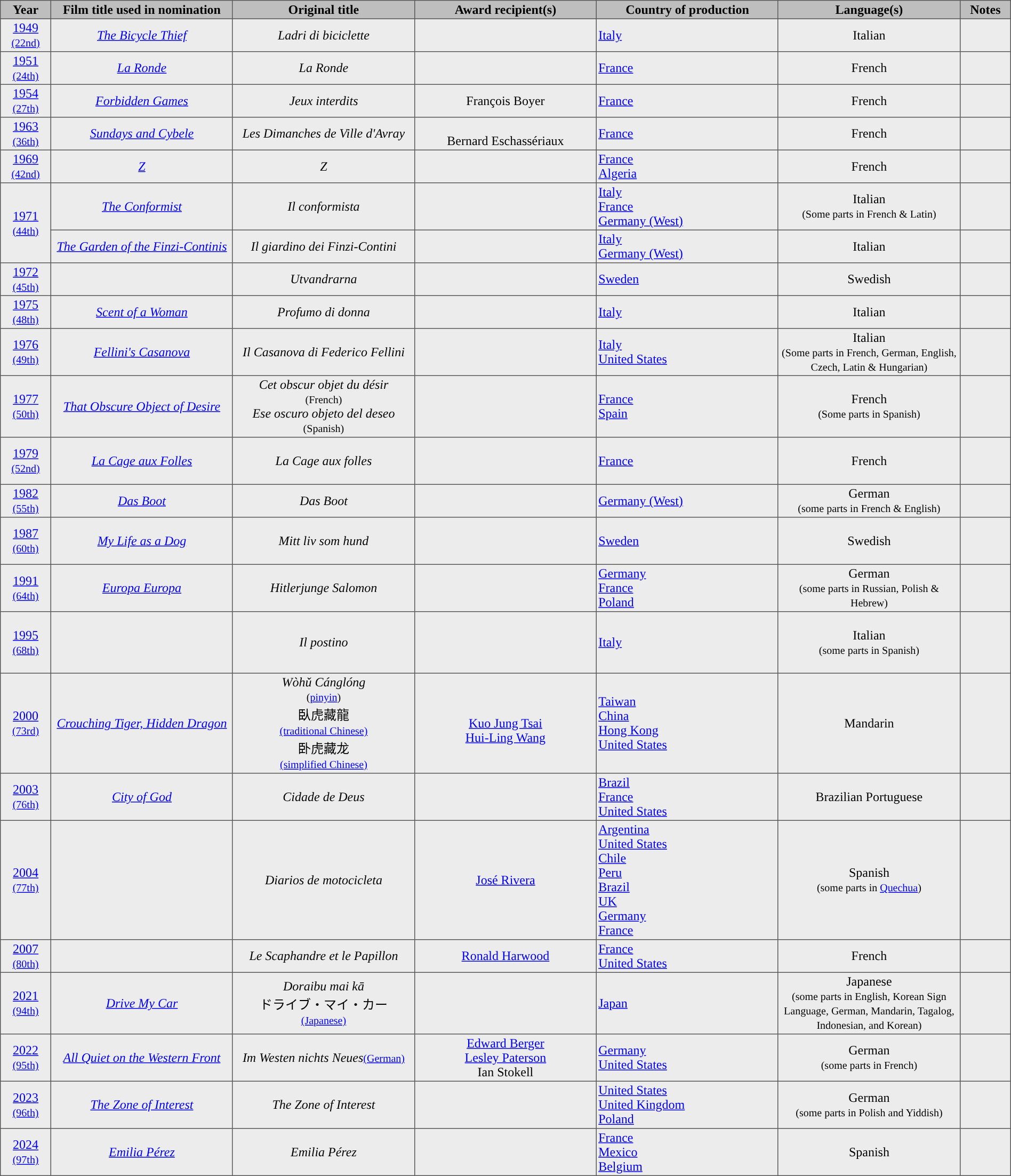<table cellpadding=2 cellspacing=0 border=1 style="border-collapse:collapse; border: 1px #555 solid; text-align:center" class="sortable">
<tr bgcolor="#bebebe">
<th width="5%">Year</th>
<th width="18%">Film title used in nomination</th>
<th width="18%">Original title</th>
<th width="18%">Award recipient(s)</th>
<th width="18%">Country of production</th>
<th width="18%">Language(s)</th>
<th width="5%" class="unsortable">Notes</th>
</tr>
<tr bgcolor="#ececec">
<td><a href='#'>1949</a><br><small><a href='#'>(22nd)</a></small></td>
<td><em><a href='#'>The Bicycle Thief</a></em></td>
<td><em>Ladri di biciclette</em></td>
<td></td>
<td align="left"> <a href='#'>Italy</a></td>
<td>Italian</td>
<td></td>
</tr>
<tr bgcolor="#ececec">
<td><a href='#'>1951</a><br><small><a href='#'>(24th)</a></small></td>
<td><em><a href='#'>La Ronde</a></em></td>
<td><em>La Ronde</em></td>
<td><br></td>
<td align="left"> <a href='#'>France</a></td>
<td>French</td>
<td></td>
</tr>
<tr bgcolor="#ececec">
<td><a href='#'>1954</a><br><small><a href='#'>(27th)</a></small></td>
<td><em><a href='#'>Forbidden Games</a></em></td>
<td><em>Jeux interdits </em></td>
<td>François Boyer</td>
<td align="left"> <a href='#'>France</a></td>
<td>French</td>
<td></td>
</tr>
<tr bgcolor="#ececec">
<td><a href='#'>1963</a><br><small><a href='#'>(36th)</a></small></td>
<td><em><a href='#'>Sundays and Cybele</a></em></td>
<td><em>Les Dimanches de Ville d'Avray</em></td>
<td><br>Bernard Eschassériaux</td>
<td align="left"> <a href='#'>France</a></td>
<td>French</td>
<td></td>
</tr>
<tr bgcolor="#ececec">
<td><a href='#'>1969</a><br><small><a href='#'>(42nd)</a></small></td>
<td><em><a href='#'>Z</a></em></td>
<td><em>Z</em></td>
<td><br></td>
<td align="left"> <a href='#'>France</a><br> <a href='#'>Algeria</a></td>
<td>French</td>
<td></td>
</tr>
<tr bgcolor="#ececec">
<td rowspan=2><a href='#'>1971</a><br><small><a href='#'>(44th)</a></small></td>
<td><em><a href='#'>The Conformist</a></em></td>
<td><em>Il conformista</em></td>
<td></td>
<td align="left"> <a href='#'>Italy</a><br> <a href='#'>France</a><br> <a href='#'>Germany (West)</a></td>
<td>Italian<br><small>(Some parts in French & Latin)</small></td>
<td></td>
</tr>
<tr bgcolor="#ececec">
<td><em><a href='#'>The Garden of the Finzi-Continis</a></em></td>
<td><em>Il giardino dei Finzi-Contini</em></td>
<td><br></td>
<td align="left"> <a href='#'>Italy</a><br> <a href='#'>Germany (West)</a></td>
<td>Italian</td>
<td></td>
</tr>
<tr bgcolor="#ececec">
<td><a href='#'>1972</a><br><small><a href='#'>(45th)</a></small></td>
<td><em></em></td>
<td><em>Utvandrarna</em></td>
<td><br></td>
<td align="left"> <a href='#'>Sweden</a></td>
<td>Swedish</td>
<td></td>
</tr>
<tr bgcolor="#ececec">
<td><a href='#'>1975</a><br><small><a href='#'>(48th)</a></small></td>
<td><em><a href='#'>Scent of a Woman</a></em></td>
<td><em>Profumo di donna</em></td>
<td><br></td>
<td align="left"> <a href='#'>Italy</a></td>
<td>Italian</td>
<td></td>
</tr>
<tr bgcolor="#ececec">
<td><a href='#'>1976</a><br><small><a href='#'>(49th)</a></small></td>
<td><em><a href='#'>Fellini's Casanova</a></em></td>
<td><em>Il Casanova di Federico Fellini</em></td>
<td><br></td>
<td align="left"> <a href='#'>Italy</a><br> <a href='#'>United States</a></td>
<td>Italian<br><small>(Some parts in French, German, English, Czech, Latin & Hungarian)</small></td>
<td></td>
</tr>
<tr bgcolor="#ececec">
<td><a href='#'>1977</a><br><small><a href='#'>(50th)</a></small></td>
<td><em><a href='#'>That Obscure Object of Desire</a></em></td>
<td><em>Cet obscur objet du désir</em><br><small>(French)</small><br><em>Ese oscuro objeto del deseo</em><br><small>(Spanish)</small></td>
<td><br></td>
<td align="left"> <a href='#'>France</a><br> <a href='#'>Spain</a></td>
<td>French<br><small>(Some parts in Spanish)</small></td>
<td></td>
</tr>
<tr bgcolor="#ececec">
<td><a href='#'>1979</a><br><small><a href='#'>(52nd)</a></small></td>
<td><em><a href='#'>La Cage aux Folles</a></em></td>
<td><em>La Cage aux folles</em></td>
<td><br><br><br></td>
<td align="left"> <a href='#'>France</a></td>
<td>French</td>
<td></td>
</tr>
<tr bgcolor="#ececec">
<td><a href='#'>1982</a><br><small><a href='#'>(55th)</a></small></td>
<td><em><a href='#'>Das Boot</a></em></td>
<td><em>Das Boot</em></td>
<td></td>
<td align="left"> <a href='#'>Germany (West)</a></td>
<td>German<br><small>(some parts in French & English)</small></td>
<td></td>
</tr>
<tr bgcolor="#ececec">
<td><a href='#'>1987</a><br><small><a href='#'>(60th)</a></small></td>
<td><em><a href='#'>My Life as a Dog</a></em></td>
<td><em>Mitt liv som hund</em></td>
<td><br><br><br></td>
<td align="left"> <a href='#'>Sweden</a></td>
<td>Swedish</td>
<td></td>
</tr>
<tr bgcolor="#ececec">
<td><a href='#'>1991</a><br><small><a href='#'>(64th)</a></small></td>
<td><em><a href='#'>Europa Europa</a></em></td>
<td><em>Hitlerjunge Salomon</em></td>
<td></td>
<td align="left"> <a href='#'>Germany</a><br> <a href='#'>France</a><br> <a href='#'>Poland</a></td>
<td>German<br><small>(some parts in Russian, Polish & Hebrew)</small></td>
<td></td>
</tr>
<tr bgcolor="#ececec">
<td><a href='#'>1995</a><br><small><a href='#'>(68th)</a></small></td>
<td><em></em></td>
<td><em>Il postino</em></td>
<td><br><br><br><br></td>
<td align="left"> <a href='#'>Italy</a></td>
<td>Italian<br><small>(some parts in Spanish)</small></td>
<td></td>
</tr>
<tr bgcolor="#ececec">
<td><a href='#'>2000</a><br><small><a href='#'>(73rd)</a></small></td>
<td><em><a href='#'>Crouching Tiger, Hidden Dragon</a></em></td>
<td><em>Wòhǔ Cánglóng</em><br><small>(<a href='#'>pinyin</a>)</small><br>臥虎藏龍<br><small><a href='#'>(traditional Chinese)</a></small><br>卧虎藏龙<br><small><a href='#'>(simplified Chinese)</a></small></td>
<td><br><a href='#'>Kuo Jung Tsai</a><br><a href='#'>Hui-Ling Wang</a></td>
<td align="left"> <a href='#'>Taiwan</a><br> <a href='#'>China</a><br> <a href='#'>Hong Kong</a><br> <a href='#'>United States</a></td>
<td>Mandarin</td>
<td></td>
</tr>
<tr bgcolor="#ececec">
<td><a href='#'>2003</a><br><small><a href='#'>(76th)</a></small></td>
<td><em><a href='#'>City of God</a></em></td>
<td><em>Cidade de Deus</em></td>
<td></td>
<td align="left"> <a href='#'>Brazil</a><br> <a href='#'>France</a><br> <a href='#'>United States</a></td>
<td>Brazilian Portuguese</td>
<td></td>
</tr>
<tr bgcolor="#ececec">
<td><a href='#'>2004</a><br><small><a href='#'>(77th)</a></small></td>
<td><em></em></td>
<td><em>Diarios de motocicleta</em></td>
<td><a href='#'>José Rivera</a></td>
<td align="left"> <a href='#'>Argentina</a><br> <a href='#'>United States</a><br> <a href='#'>Chile</a><br> <a href='#'>Peru</a><br> <a href='#'>Brazil</a><br> <a href='#'>UK</a><br> <a href='#'>Germany</a><br> <a href='#'>France</a></td>
<td>Spanish<br><small>(some parts in <a href='#'>Quechua</a>)</small></td>
<td></td>
</tr>
<tr bgcolor="#ececec">
<td><a href='#'>2007</a><br><small><a href='#'>(80th)</a></small></td>
<td><em></em></td>
<td><em>Le Scaphandre et le Papillon</em></td>
<td><a href='#'>Ronald Harwood</a></td>
<td align="left"> <a href='#'>France</a><br> <a href='#'>United States</a></td>
<td>French</td>
<td></td>
</tr>
<tr bgcolor="#ececec">
<td><a href='#'>2021</a><br><small><a href='#'>(94th)</a></small></td>
<td><em><a href='#'>Drive My Car</a></em></td>
<td><em>Doraibu mai kā</em><br>ドライブ・マイ・カー<br><small><a href='#'>(Japanese)</a></small></td>
<td><br></td>
<td align="left"> <a href='#'>Japan</a></td>
<td>Japanese <br><small>(some parts in English, Korean Sign Language, German, Mandarin, Tagalog, Indonesian, and Korean)</small></td>
<td></td>
</tr>
<tr bgcolor="#ececec">
<td><a href='#'>2022</a><br><small><a href='#'>(95th)</a></small></td>
<td><em><a href='#'>All Quiet on the Western Front</a></em></td>
<td><em>Im Westen nichts Neues</em><small><a href='#'>(German)</a></small></td>
<td><a href='#'>Edward Berger</a><br><a href='#'>Lesley Paterson</a><br>Ian Stokell</td>
<td align="left"> <a href='#'>Germany</a><br> <a href='#'>United States</a></td>
<td>German <br><small>(some parts in French)</small></td>
<td></td>
</tr>
<tr bgcolor="#ececec">
<td><a href='#'>2023</a><br><small><a href='#'>(96th)</a></small></td>
<td><em><a href='#'>The Zone of Interest</a></em></td>
<td><em>The Zone of Interest</em></td>
<td></td>
<td align="left"> <a href='#'>United States</a> <br>  <a href='#'>United Kingdom</a> <br>  <a href='#'>Poland</a></td>
<td>German <br><small>(some parts in Polish and Yiddish)</small></td>
<td></td>
</tr>
<tr bgcolor="#ececec">
<td><a href='#'>2024</a><br><small><a href='#'>(97th)</a></small></td>
<td><em><a href='#'>Emilia Pérez</a></em></td>
<td><em>Emilia Pérez</em></td>
<td><br></td>
<td align="left"> <a href='#'>France</a> <br>  <a href='#'>Mexico</a> <br>  <a href='#'>Belgium</a></td>
<td>Spanish</td>
<td></td>
</tr>
</table>
